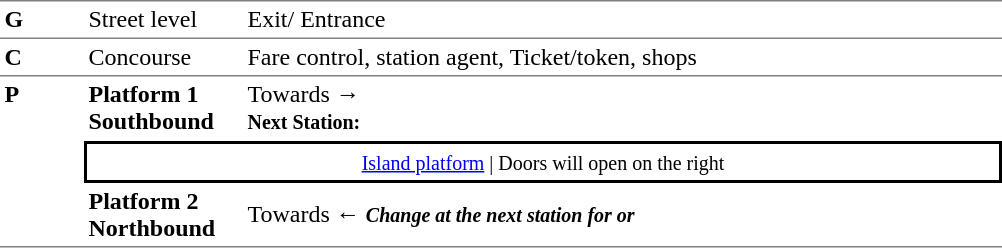<table table border=0 cellspacing=0 cellpadding=3>
<tr>
<td style="border-top:solid 1px grey;border-bottom:solid 1px grey;" width=50 valign=top><strong>G</strong></td>
<td style="border-top:solid 1px grey;border-bottom:solid 1px grey;" width=100 valign=top>Street level</td>
<td style="border-top:solid 1px grey;border-bottom:solid 1px grey;" width=500 valign=top>Exit/ Entrance</td>
</tr>
<tr>
<td style="border-bottom:solid 1px grey;"><strong>C</strong></td>
<td style="border-bottom:solid 1px grey;">Concourse</td>
<td style="border-bottom:solid 1px grey;">Fare control, station agent, Ticket/token, shops</td>
</tr>
<tr>
<td style="border-bottom:solid 1px grey;" width=50 rowspan=3 valign=top><strong>P</strong></td>
<td style="border-bottom:solid 1px white;" width=100><span><strong>Platform 1</strong><br><strong>Southbound</strong></span></td>
<td style="border-bottom:solid 1px white;" width=500>Towards → <br><small><strong>Next Station:</strong> </small></td>
</tr>
<tr>
<td style="border-top:solid 2px black;border-right:solid 2px black;border-left:solid 2px black;border-bottom:solid 2px black;text-align:center;" colspan=2><small><a href='#'>Island platform</a> | Doors will open on the right </small></td>
</tr>
<tr>
<td style="border-bottom:solid 1px grey;" width=100><span><strong>Platform 2</strong><br><strong>Northbound</strong></span></td>
<td style="border-bottom:solid 1px grey;" width="500">Towards ←  <small><strong><em>Change at the next station for  or </em></strong></small></td>
</tr>
</table>
